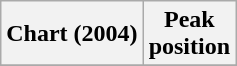<table class="wikitable plainrowheaders sortable" style="text-align:center">
<tr>
<th scope="col">Chart (2004)</th>
<th scope="col">Peak<br>position</th>
</tr>
<tr>
</tr>
</table>
